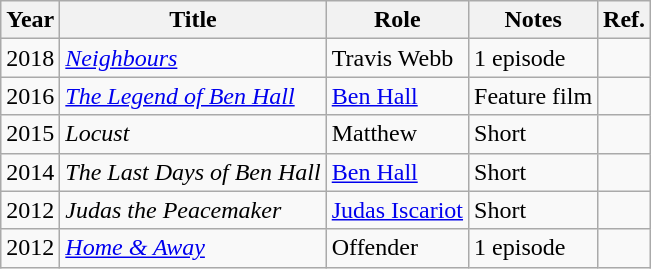<table class="wikitable">
<tr>
<th>Year</th>
<th>Title</th>
<th>Role</th>
<th>Notes</th>
<th>Ref.</th>
</tr>
<tr>
<td>2018</td>
<td><em><a href='#'>Neighbours</a></em></td>
<td>Travis Webb</td>
<td>1 episode</td>
</tr>
<tr>
<td>2016</td>
<td><em><a href='#'>The Legend of Ben Hall</a></em></td>
<td><a href='#'>Ben Hall</a></td>
<td>Feature film</td>
<td></td>
</tr>
<tr>
<td>2015</td>
<td><em>Locust</em></td>
<td>Matthew</td>
<td>Short</td>
<td></td>
</tr>
<tr>
<td>2014</td>
<td><em>The Last Days of Ben Hall</em></td>
<td><a href='#'>Ben Hall</a></td>
<td>Short</td>
<td></td>
</tr>
<tr>
<td>2012</td>
<td><em>Judas the Peacemaker</em></td>
<td><a href='#'>Judas Iscariot</a></td>
<td>Short</td>
<td></td>
</tr>
<tr>
<td>2012</td>
<td><em><a href='#'>Home & Away</a></em></td>
<td>Offender</td>
<td>1 episode</td>
<td></td>
</tr>
</table>
